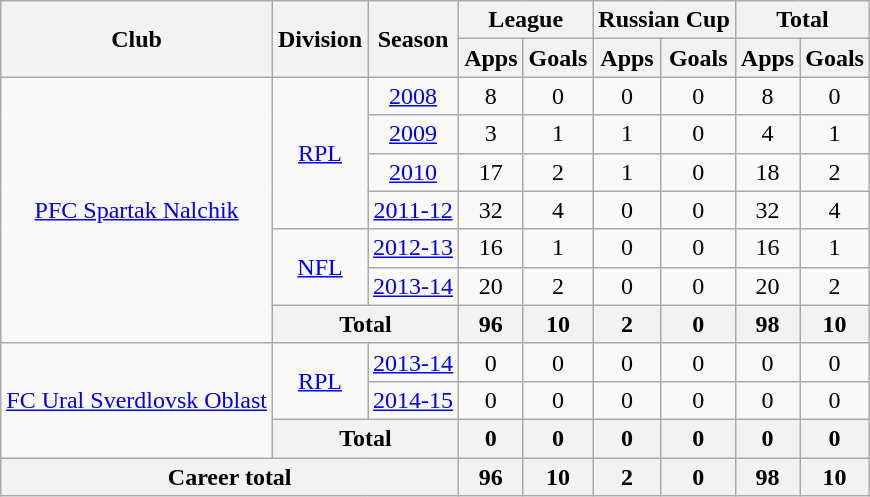<table class="wikitable" style="text-align: center;">
<tr>
<th rowspan="2">Club</th>
<th rowspan="2">Division</th>
<th rowspan="2">Season</th>
<th colspan="2">League</th>
<th colspan="2">Russian Cup</th>
<th colspan="2">Total</th>
</tr>
<tr>
<th>Apps</th>
<th>Goals</th>
<th>Apps</th>
<th>Goals</th>
<th>Apps</th>
<th>Goals</th>
</tr>
<tr>
<td rowspan="7"><a href='#'>PFC Spartak Nalchik</a></td>
<td rowspan="4"><a href='#'>RPL</a></td>
<td><a href='#'>2008</a></td>
<td>8</td>
<td>0</td>
<td>0</td>
<td>0</td>
<td>8</td>
<td>0</td>
</tr>
<tr>
<td><a href='#'>2009</a></td>
<td>3</td>
<td>1</td>
<td>1</td>
<td>0</td>
<td>4</td>
<td>1</td>
</tr>
<tr>
<td><a href='#'>2010</a></td>
<td>17</td>
<td>2</td>
<td>1</td>
<td>0</td>
<td>18</td>
<td>2</td>
</tr>
<tr>
<td><a href='#'>2011-12</a></td>
<td>32</td>
<td>4</td>
<td>0</td>
<td>0</td>
<td>32</td>
<td>4</td>
</tr>
<tr>
<td rowspan="2"><a href='#'>NFL</a></td>
<td><a href='#'>2012-13</a></td>
<td>16</td>
<td>1</td>
<td>0</td>
<td>0</td>
<td>16</td>
<td>1</td>
</tr>
<tr>
<td><a href='#'>2013-14</a></td>
<td>20</td>
<td>2</td>
<td>0</td>
<td>0</td>
<td>20</td>
<td>2</td>
</tr>
<tr>
<th colspan="2">Total</th>
<th>96</th>
<th>10</th>
<th>2</th>
<th>0</th>
<th>98</th>
<th>10</th>
</tr>
<tr>
<td rowspan="3"><a href='#'>FC Ural Sverdlovsk Oblast</a></td>
<td rowspan="2"><a href='#'>RPL</a></td>
<td><a href='#'>2013-14</a></td>
<td>0</td>
<td>0</td>
<td>0</td>
<td>0</td>
<td>0</td>
<td>0</td>
</tr>
<tr>
<td><a href='#'>2014-15</a></td>
<td>0</td>
<td>0</td>
<td>0</td>
<td>0</td>
<td>0</td>
<td>0</td>
</tr>
<tr>
<th colspan="2">Total</th>
<th>0</th>
<th>0</th>
<th>0</th>
<th>0</th>
<th>0</th>
<th>0</th>
</tr>
<tr>
<th colspan="3">Career total</th>
<th>96</th>
<th>10</th>
<th>2</th>
<th>0</th>
<th>98</th>
<th>10</th>
</tr>
</table>
